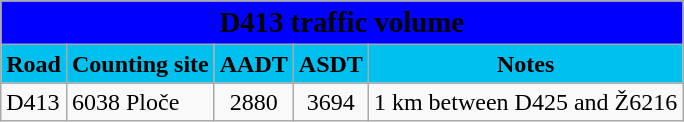<table class="wikitable">
<tr>
<td colspan=5 bgcolor=blue align=center style=margin-top:15><span><big><strong>D413 traffic volume</strong></big></span></td>
</tr>
<tr>
<td align=center bgcolor=00c0f0><strong>Road</strong></td>
<td align=center bgcolor=00c0f0><strong>Counting site</strong></td>
<td align=center bgcolor=00c0f0><strong>AADT</strong></td>
<td align=center bgcolor=00c0f0><strong>ASDT</strong></td>
<td align=center bgcolor=00c0f0><strong>Notes</strong></td>
</tr>
<tr>
<td> D413</td>
<td>6038 Ploče</td>
<td align=center>2880</td>
<td align=center>3694</td>
<td>1 km between D425 and Ž6216</td>
</tr>
</table>
